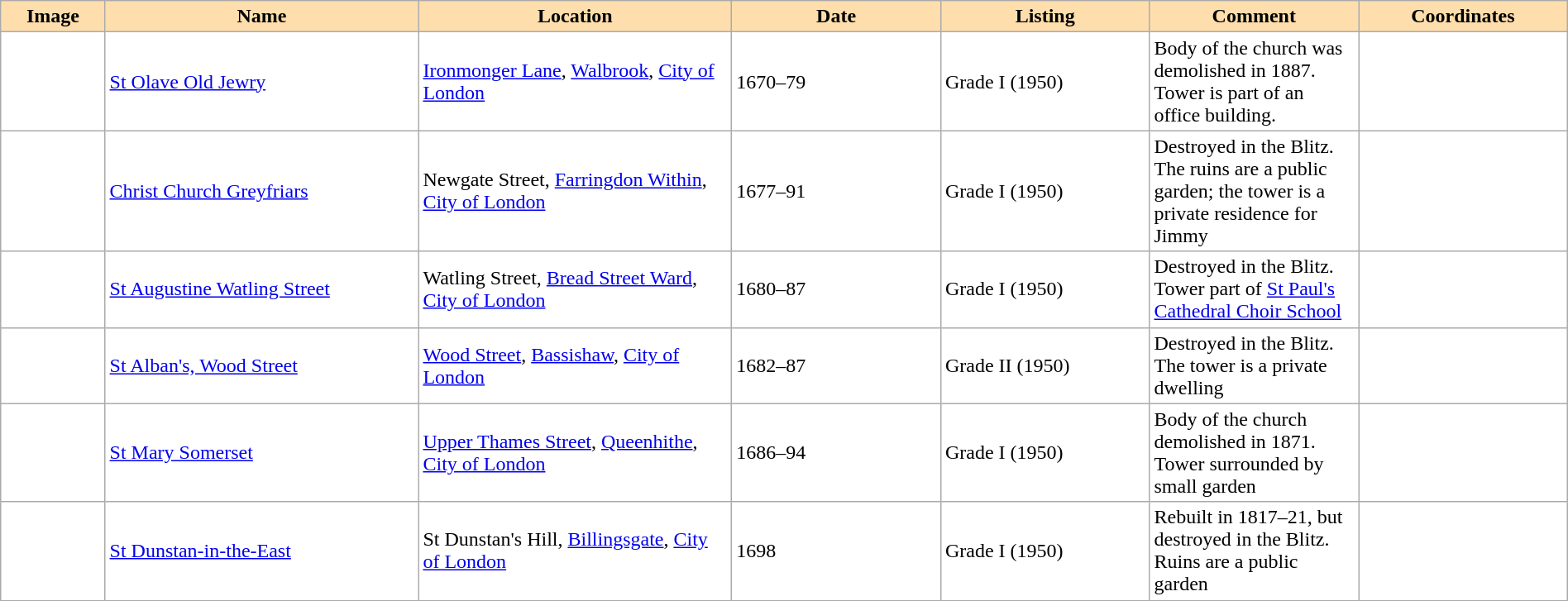<table class="wikitable sortable" style="width:100%; background:#fff;">
<tr>
<th class="unsortable" align="left" width="5%" style="background:#ffdead;">Image</th>
<th align="left" width="15%" style="background:#ffdead;">Name</th>
<th align="left" width="15%" style="background:#ffdead;">Location</th>
<th align="left" width="10%" style="background:#ffdead;">Date</th>
<th align="left" width="10%" style="background:#ffdead;">Listing</th>
<th align="left" width="10%" style="background:#ffdead;">Comment</th>
<th align="left" width="10%" style="background:#ffdead;">Coordinates</th>
</tr>
<tr>
<td></td>
<td><a href='#'>St Olave Old Jewry</a></td>
<td><a href='#'>Ironmonger Lane</a>, <a href='#'>Walbrook</a>, <a href='#'>City of London</a></td>
<td>1670–79</td>
<td>Grade I (1950)</td>
<td>Body of the church was demolished in 1887. Tower is part of an office building.</td>
<td><small></small></td>
</tr>
<tr>
<td></td>
<td><a href='#'>Christ Church Greyfriars</a></td>
<td>Newgate Street, <a href='#'>Farringdon Within</a>, <a href='#'>City of London</a></td>
<td>1677–91</td>
<td>Grade I (1950)</td>
<td>Destroyed in the Blitz. The ruins are a public garden; the tower is a private residence for Jimmy</td>
<td><small></small></td>
</tr>
<tr>
<td></td>
<td><a href='#'>St Augustine Watling Street</a></td>
<td>Watling Street, <a href='#'>Bread Street Ward</a>, <a href='#'>City of London</a></td>
<td>1680–87</td>
<td>Grade I (1950)</td>
<td>Destroyed in the Blitz. Tower part of <a href='#'>St Paul's Cathedral Choir School</a></td>
<td><small></small></td>
</tr>
<tr>
<td></td>
<td><a href='#'>St Alban's, Wood Street</a></td>
<td><a href='#'>Wood Street</a>, <a href='#'>Bassishaw</a>, <a href='#'>City of London</a></td>
<td>1682–87</td>
<td>Grade II (1950)</td>
<td>Destroyed in the Blitz. The tower is a private dwelling</td>
<td><small></small></td>
</tr>
<tr>
<td></td>
<td><a href='#'>St Mary Somerset</a></td>
<td><a href='#'>Upper Thames Street</a>, <a href='#'>Queenhithe</a>, <a href='#'>City of London</a></td>
<td>1686–94</td>
<td>Grade I (1950)</td>
<td>Body of the church demolished in 1871. Tower surrounded by small garden</td>
<td><small></small></td>
</tr>
<tr>
<td></td>
<td><a href='#'>St Dunstan-in-the-East</a></td>
<td>St Dunstan's Hill, <a href='#'>Billingsgate</a>, <a href='#'>City of London</a></td>
<td>1698</td>
<td>Grade I (1950)</td>
<td>Rebuilt in 1817–21, but destroyed in the Blitz. Ruins are a public garden</td>
<td><small></small></td>
</tr>
</table>
